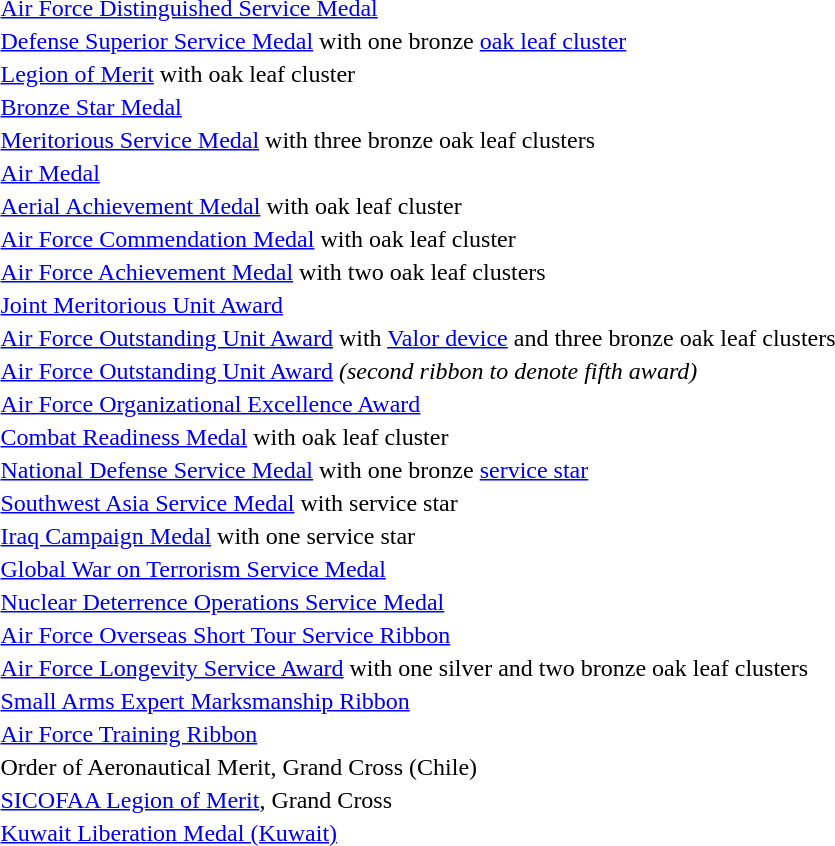<table>
<tr>
<td></td>
<td><a href='#'>Air Force Distinguished Service Medal</a></td>
</tr>
<tr>
<td></td>
<td><a href='#'>Defense Superior Service Medal</a> with one bronze <a href='#'>oak leaf cluster</a></td>
</tr>
<tr>
<td></td>
<td><a href='#'>Legion of Merit</a> with oak leaf cluster</td>
</tr>
<tr>
<td></td>
<td><a href='#'>Bronze Star Medal</a></td>
</tr>
<tr>
<td><span></span><span></span><span></span></td>
<td><a href='#'>Meritorious Service Medal</a> with three bronze oak leaf clusters</td>
</tr>
<tr>
<td></td>
<td><a href='#'>Air Medal</a></td>
</tr>
<tr>
<td></td>
<td><a href='#'>Aerial Achievement Medal</a> with oak leaf cluster</td>
</tr>
<tr>
<td></td>
<td><a href='#'>Air Force Commendation Medal</a> with oak leaf cluster</td>
</tr>
<tr>
<td><span></span><span></span></td>
<td><a href='#'>Air Force Achievement Medal</a> with two oak leaf clusters</td>
</tr>
<tr>
<td></td>
<td><a href='#'>Joint Meritorious Unit Award</a></td>
</tr>
<tr>
<td><span></span><span></span><span></span><span></span></td>
<td><a href='#'>Air Force Outstanding Unit Award</a> with <a href='#'>Valor device</a> and three bronze oak leaf clusters</td>
</tr>
<tr>
<td></td>
<td><a href='#'>Air Force Outstanding Unit Award</a> <em>(second ribbon to denote fifth award)</em></td>
</tr>
<tr>
<td></td>
<td><a href='#'>Air Force Organizational Excellence Award</a></td>
</tr>
<tr>
<td></td>
<td><a href='#'>Combat Readiness Medal</a> with oak leaf cluster</td>
</tr>
<tr>
<td></td>
<td><a href='#'>National Defense Service Medal</a> with one bronze <a href='#'>service star</a></td>
</tr>
<tr>
<td></td>
<td><a href='#'>Southwest Asia Service Medal</a> with service star</td>
</tr>
<tr>
<td></td>
<td><a href='#'>Iraq Campaign Medal</a> with one service star</td>
</tr>
<tr>
<td></td>
<td><a href='#'>Global War on Terrorism Service Medal</a></td>
</tr>
<tr>
<td></td>
<td><a href='#'>Nuclear Deterrence Operations Service Medal</a></td>
</tr>
<tr>
<td></td>
<td><a href='#'>Air Force Overseas Short Tour Service Ribbon</a></td>
</tr>
<tr>
<td><span></span><span></span><span></span></td>
<td><a href='#'>Air Force Longevity Service Award</a> with one silver and two bronze oak leaf clusters</td>
</tr>
<tr>
<td></td>
<td><a href='#'>Small Arms Expert Marksmanship Ribbon</a></td>
</tr>
<tr>
<td></td>
<td><a href='#'>Air Force Training Ribbon</a></td>
</tr>
<tr>
<td></td>
<td>Order of Aeronautical Merit, Grand Cross (Chile)</td>
</tr>
<tr>
<td></td>
<td><a href='#'>SICOFAA Legion of Merit</a>, Grand Cross</td>
</tr>
<tr>
<td></td>
<td><a href='#'>Kuwait Liberation Medal (Kuwait)</a></td>
</tr>
</table>
